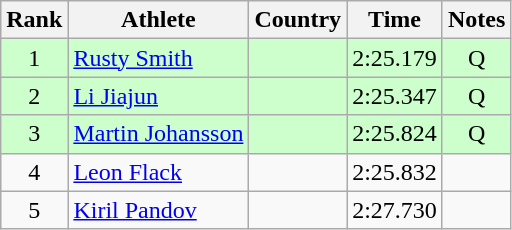<table class="wikitable sortable" style="text-align:center">
<tr>
<th>Rank</th>
<th>Athlete</th>
<th>Country</th>
<th>Time</th>
<th>Notes</th>
</tr>
<tr bgcolor=ccffcc>
<td>1</td>
<td align=left><a href='#'>Rusty Smith</a></td>
<td align=left></td>
<td>2:25.179</td>
<td>Q</td>
</tr>
<tr bgcolor=ccffcc>
<td>2</td>
<td align=left><a href='#'>Li Jiajun</a></td>
<td align=left></td>
<td>2:25.347</td>
<td>Q</td>
</tr>
<tr bgcolor=ccffcc>
<td>3</td>
<td align=left><a href='#'>Martin Johansson</a></td>
<td align=left></td>
<td>2:25.824</td>
<td>Q</td>
</tr>
<tr>
<td>4</td>
<td align=left><a href='#'>Leon Flack</a></td>
<td align=left></td>
<td>2:25.832</td>
<td></td>
</tr>
<tr>
<td>5</td>
<td align=left><a href='#'>Kiril Pandov</a></td>
<td align=left></td>
<td>2:27.730</td>
<td></td>
</tr>
</table>
